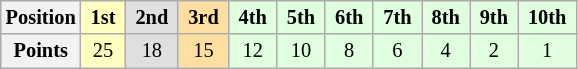<table class="wikitable" style="font-size:85%; text-align:center">
<tr>
<th>Position</th>
<td style="background:#FFFFBF;"> <strong>1st</strong> </td>
<td style="background:#DFDFDF;"> <strong>2nd</strong> </td>
<td style="background:#FFDF9F;"> <strong>3rd</strong> </td>
<td style="background:#DFFFDF;"> <strong>4th</strong> </td>
<td style="background:#DFFFDF;"> <strong>5th</strong> </td>
<td style="background:#DFFFDF;"> <strong>6th</strong> </td>
<td style="background:#DFFFDF;"> <strong>7th</strong> </td>
<td style="background:#DFFFDF;"> <strong>8th</strong> </td>
<td style="background:#DFFFDF;"> <strong>9th</strong> </td>
<td style="background:#DFFFDF;"> <strong>10th</strong> </td>
</tr>
<tr>
<th>Points</th>
<td style="background:#FFFFBF;">25</td>
<td style="background:#DFDFDF;">18</td>
<td style="background:#FFDF9F;">15</td>
<td style="background:#DFFFDF;">12</td>
<td style="background:#DFFFDF;">10</td>
<td style="background:#DFFFDF;">8</td>
<td style="background:#DFFFDF;">6</td>
<td style="background:#DFFFDF;">4</td>
<td style="background:#DFFFDF;">2</td>
<td style="background:#DFFFDF;">1</td>
</tr>
</table>
